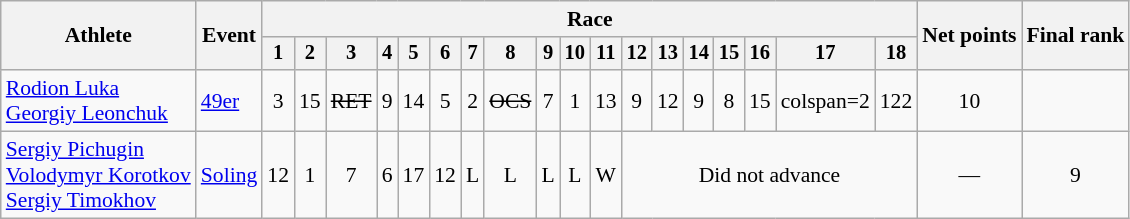<table class="wikitable" style="font-size:90%">
<tr>
<th rowspan="2">Athlete</th>
<th rowspan="2">Event</th>
<th colspan=18>Race</th>
<th rowspan=2>Net points</th>
<th rowspan=2>Final rank</th>
</tr>
<tr style="font-size:95%">
<th>1</th>
<th>2</th>
<th>3</th>
<th>4</th>
<th>5</th>
<th>6</th>
<th>7</th>
<th>8</th>
<th>9</th>
<th>10</th>
<th>11</th>
<th>12</th>
<th>13</th>
<th>14</th>
<th>15</th>
<th>16</th>
<th>17</th>
<th>18</th>
</tr>
<tr align=center>
<td align=left><a href='#'>Rodion Luka</a><br><a href='#'>Georgiy Leonchuk</a></td>
<td align=left><a href='#'>49er</a></td>
<td>3</td>
<td>15</td>
<td><s>RET</s></td>
<td>9</td>
<td>14</td>
<td>5</td>
<td>2</td>
<td><s>OCS</s></td>
<td>7</td>
<td>1</td>
<td>13</td>
<td>9</td>
<td>12</td>
<td>9</td>
<td>8</td>
<td>15</td>
<td>colspan=2 </td>
<td>122</td>
<td>10</td>
</tr>
<tr align=center>
<td align=left><a href='#'>Sergiy Pichugin</a><br><a href='#'>Volodymyr Korotkov</a><br><a href='#'>Sergiy Timokhov</a></td>
<td align=left><a href='#'>Soling</a></td>
<td>12</td>
<td>1</td>
<td>7</td>
<td>6</td>
<td>17</td>
<td>12</td>
<td>L</td>
<td>L</td>
<td>L</td>
<td>L</td>
<td>W</td>
<td colspan=7>Did not advance</td>
<td>—</td>
<td>9</td>
</tr>
</table>
